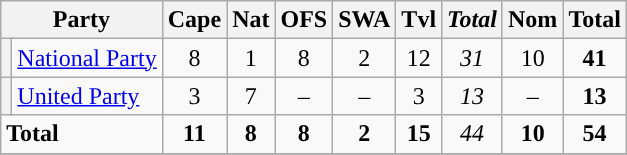<table class="wikitable">
<tr>
<th colspan=3><strong>Party</strong></th>
<th>Cape</th>
<th>Nat</th>
<th>OFS</th>
<th>SWA</th>
<th>Tvl</th>
<th><em>Total</em></th>
<th>Nom</th>
<th><strong>Total</strong></th>
</tr>
<tr>
<th colspan=2 style="background-color: "></th>
<td><a href='#'>National Party</a></td>
<td align=center>8</td>
<td align=center>1</td>
<td align=center>8</td>
<td align=center>2</td>
<td align=center>12</td>
<td align=center><em>31</em></td>
<td align=center>10</td>
<td align=center><strong>41</strong></td>
</tr>
<tr>
<th colspan=2 style="background-color: "></th>
<td><a href='#'>United Party</a></td>
<td align=center>3</td>
<td align=center>7</td>
<td align=center>–</td>
<td align=center>–</td>
<td align=center>3</td>
<td align=center><em>13</em></td>
<td align=center>–</td>
<td align=center><strong>13</strong></td>
</tr>
<tr>
<td colspan=3><strong>Total</strong></td>
<td align=center><strong>11</strong></td>
<td align=center><strong>8</strong></td>
<td align=center><strong>8</strong></td>
<td align=center><strong>2</strong></td>
<td align=center><strong>15</strong></td>
<td align=center><em>44</em></td>
<td align=center><strong>10</strong></td>
<td align=center><strong>54</strong></td>
</tr>
<tr>
</tr>
</table>
